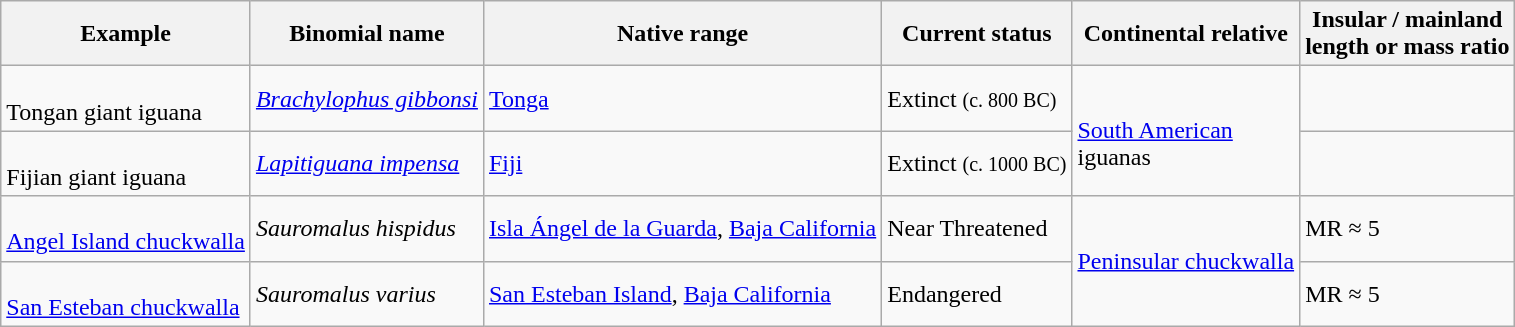<table class=wikitable>
<tr>
<th>Example</th>
<th>Binomial name</th>
<th>Native range</th>
<th>Current status</th>
<th>Continental relative</th>
<th>Insular / mainland<br>length or mass ratio</th>
</tr>
<tr>
<td><br>Tongan giant iguana</td>
<td><em><a href='#'>Brachylophus gibbonsi</a></em></td>
<td><a href='#'>Tonga</a></td>
<td>Extinct <small>(c. 800 BC)</small></td>
<td rowspan="2"><br><a href='#'>South American</a><br>iguanas</td>
<td></td>
</tr>
<tr>
<td><br>Fijian giant iguana</td>
<td><em><a href='#'>Lapitiguana impensa</a></em></td>
<td><a href='#'>Fiji</a></td>
<td>Extinct <small>(c. 1000 BC)</small></td>
<td></td>
</tr>
<tr>
<td><br><a href='#'>Angel Island chuckwalla</a></td>
<td><em>Sauromalus hispidus</em></td>
<td><a href='#'>Isla Ángel de la Guarda</a>, <a href='#'>Baja California</a></td>
<td>Near Threatened</td>
<td rowspan="2"><a href='#'>Peninsular chuckwalla</a></td>
<td>MR ≈ 5</td>
</tr>
<tr>
<td><br><a href='#'>San Esteban chuckwalla</a></td>
<td><em>Sauromalus varius</em></td>
<td><a href='#'>San Esteban Island</a>, <a href='#'>Baja California</a></td>
<td>Endangered</td>
<td>MR ≈ 5</td>
</tr>
</table>
